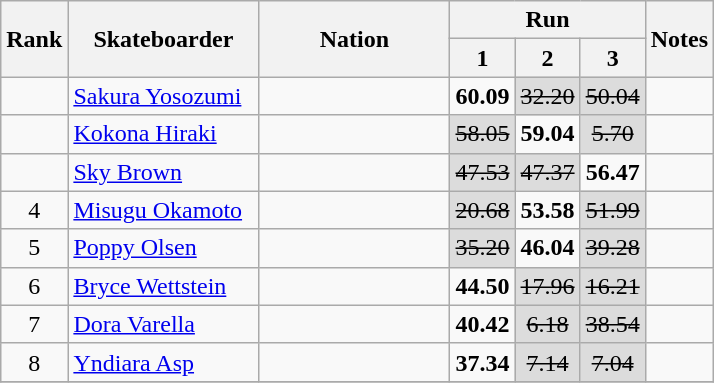<table class="wikitable sortable" style="text-align:center">
<tr>
<th rowspan="2" width="30">Rank</th>
<th rowspan="2" width="120">Skateboarder</th>
<th rowspan="2" width="120">Nation</th>
<th colspan="3">Run</th>
<th rowspan="2" width="30">Notes</th>
</tr>
<tr>
<th width="20">1</th>
<th width="20">2</th>
<th width="20">3</th>
</tr>
<tr>
<td></td>
<td align="left"><a href='#'>Sakura Yosozumi</a></td>
<td align="left"></td>
<td><strong>60.09</strong></td>
<td bgcolor="gainsboro"><s>32.20</s></td>
<td bgcolor="gainsboro"><s>50.04</s></td>
<td></td>
</tr>
<tr>
<td></td>
<td align="left"><a href='#'>Kokona Hiraki</a></td>
<td align="left"></td>
<td bgcolor="gainsboro"><s>58.05</s></td>
<td><strong>59.04</strong></td>
<td bgcolor="gainsboro"><s>5.70</s></td>
<td></td>
</tr>
<tr>
<td></td>
<td align="left"><a href='#'>Sky Brown</a></td>
<td align="left"></td>
<td bgcolor="gainsboro"><s>47.53</s></td>
<td bgcolor="gainsboro"><s>47.37</s></td>
<td><strong>56.47</strong></td>
<td></td>
</tr>
<tr>
<td>4</td>
<td align="left"><a href='#'>Misugu Okamoto</a></td>
<td align="left"></td>
<td bgcolor="gainsboro"><s>20.68</s></td>
<td><strong>53.58</strong></td>
<td bgcolor="gainsboro"><s>51.99</s></td>
<td></td>
</tr>
<tr>
<td>5</td>
<td align="left"><a href='#'>Poppy Olsen</a></td>
<td align="left"></td>
<td bgcolor="gainsboro"><s>35.20</s></td>
<td><strong>46.04</strong></td>
<td bgcolor="gainsboro"><s>39.28</s></td>
<td></td>
</tr>
<tr>
<td>6</td>
<td align="left"><a href='#'>Bryce Wettstein</a></td>
<td align="left"></td>
<td><strong>44.50</strong></td>
<td bgcolor="gainsboro"><s>17.96</s></td>
<td bgcolor="gainsboro"><s>16.21</s></td>
<td></td>
</tr>
<tr>
<td>7</td>
<td align="left"><a href='#'>Dora Varella</a></td>
<td align="left"></td>
<td><strong>40.42</strong></td>
<td bgcolor="gainsboro"><s>6.18</s></td>
<td bgcolor="gainsboro"><s>38.54</s></td>
<td></td>
</tr>
<tr>
<td>8</td>
<td align="left"><a href='#'>Yndiara Asp</a></td>
<td align="left"></td>
<td><strong>37.34</strong></td>
<td bgcolor="gainsboro"><s>7.14</s></td>
<td bgcolor="gainsboro"><s>7.04</s></td>
<td></td>
</tr>
<tr>
</tr>
</table>
